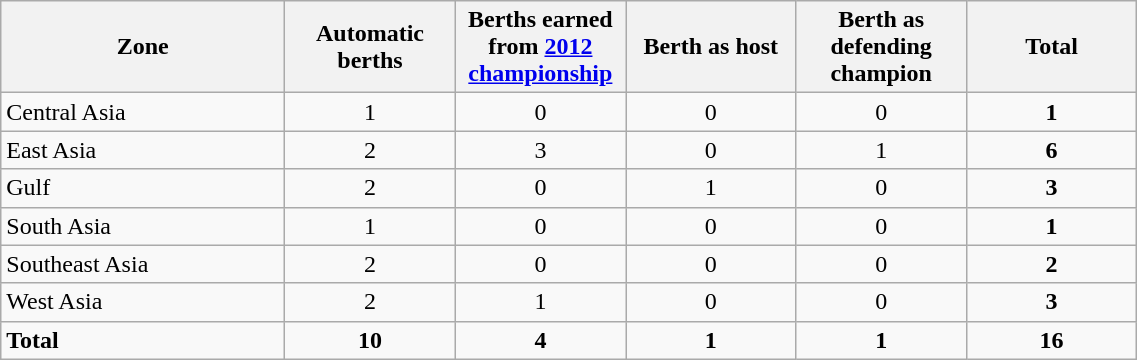<table class="wikitable" style="text-align:center;" width="60%">
<tr>
<th width="25%">Zone</th>
<th width="15%">Automatic berths</th>
<th width="15%">Berths earned from <a href='#'>2012 championship</a></th>
<th width="15%">Berth as host</th>
<th width="15%">Berth as defending champion</th>
<th width="15%">Total</th>
</tr>
<tr>
<td align="left">Central Asia</td>
<td>1</td>
<td>0</td>
<td>0</td>
<td>0</td>
<td><strong>1</strong></td>
</tr>
<tr>
<td align="left">East Asia</td>
<td>2</td>
<td>3</td>
<td>0</td>
<td>1</td>
<td><strong>6</strong></td>
</tr>
<tr>
<td align="left">Gulf</td>
<td>2</td>
<td>0</td>
<td>1</td>
<td>0</td>
<td><strong>3</strong></td>
</tr>
<tr>
<td align="left">South Asia</td>
<td>1</td>
<td>0</td>
<td>0</td>
<td>0</td>
<td><strong>1</strong></td>
</tr>
<tr>
<td align="left">Southeast Asia</td>
<td>2</td>
<td>0</td>
<td>0</td>
<td>0</td>
<td><strong>2</strong></td>
</tr>
<tr>
<td align="left">West Asia</td>
<td>2</td>
<td>1</td>
<td>0</td>
<td>0</td>
<td><strong>3</strong></td>
</tr>
<tr>
<td align="left"><strong>Total</strong></td>
<td><strong>10</strong></td>
<td><strong>4</strong></td>
<td><strong>1</strong></td>
<td><strong>1</strong></td>
<td><strong>16</strong></td>
</tr>
</table>
